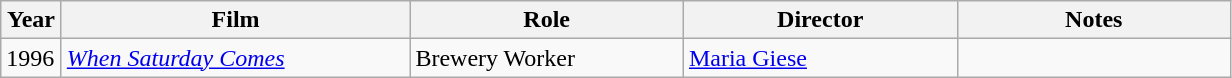<table class="wikitable">
<tr>
<th width="33">Year</th>
<th width="225">Film</th>
<th width="175">Role</th>
<th width="175">Director</th>
<th width="175">Notes</th>
</tr>
<tr>
<td>1996</td>
<td><em><a href='#'>When Saturday Comes</a></em></td>
<td>Brewery Worker</td>
<td><a href='#'>Maria Giese</a></td>
<td></td>
</tr>
</table>
